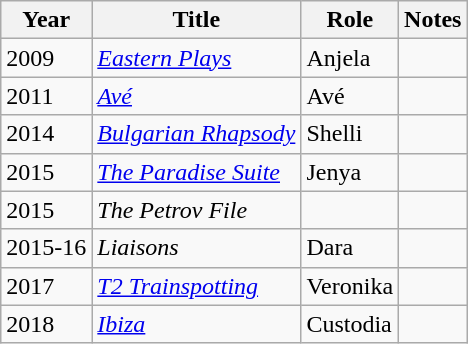<table class="wikitable">
<tr>
<th>Year</th>
<th>Title</th>
<th>Role</th>
<th>Notes</th>
</tr>
<tr>
<td>2009</td>
<td><em><a href='#'>Eastern Plays</a></em></td>
<td>Anjela</td>
<td></td>
</tr>
<tr>
<td>2011</td>
<td><em><a href='#'>Avé</a></em></td>
<td>Avé</td>
<td></td>
</tr>
<tr>
<td>2014</td>
<td><em><a href='#'>Bulgarian Rhapsody</a></em></td>
<td>Shelli</td>
<td></td>
</tr>
<tr>
<td>2015</td>
<td><em><a href='#'>The Paradise Suite</a></em></td>
<td>Jenya</td>
<td></td>
</tr>
<tr>
<td>2015</td>
<td><em>The Petrov File</em></td>
<td></td>
<td></td>
</tr>
<tr>
<td>2015-16</td>
<td><em>Liaisons</em></td>
<td>Dara</td>
<td></td>
</tr>
<tr>
<td>2017</td>
<td><em><a href='#'>T2 Trainspotting</a></em></td>
<td>Veronika</td>
<td></td>
</tr>
<tr>
<td>2018</td>
<td><em><a href='#'>Ibiza</a></em></td>
<td>Custodia</td>
<td></td>
</tr>
</table>
